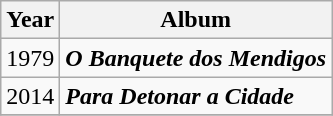<table class="wikitable">
<tr>
<th>Year</th>
<th>Album</th>
</tr>
<tr>
<td>1979</td>
<td><strong><em>O Banquete dos Mendigos</em></strong> </td>
</tr>
<tr>
<td>2014</td>
<td><strong><em>Para Detonar a Cidade</em></strong> </td>
</tr>
<tr>
</tr>
</table>
